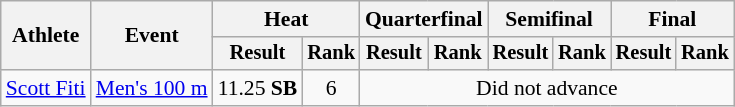<table class="wikitable" style="font-size:90%">
<tr>
<th rowspan="2">Athlete</th>
<th rowspan="2">Event</th>
<th colspan="2">Heat</th>
<th colspan="2">Quarterfinal</th>
<th colspan="2">Semifinal</th>
<th colspan="2">Final</th>
</tr>
<tr style="font-size:95%">
<th>Result</th>
<th>Rank</th>
<th>Result</th>
<th>Rank</th>
<th>Result</th>
<th>Rank</th>
<th>Result</th>
<th>Rank</th>
</tr>
<tr align=center>
<td align=left><a href='#'>Scott Fiti</a></td>
<td align=left><a href='#'>Men's 100 m</a></td>
<td>11.25 <strong>SB</strong></td>
<td>6</td>
<td colspan="6">Did not advance</td>
</tr>
</table>
